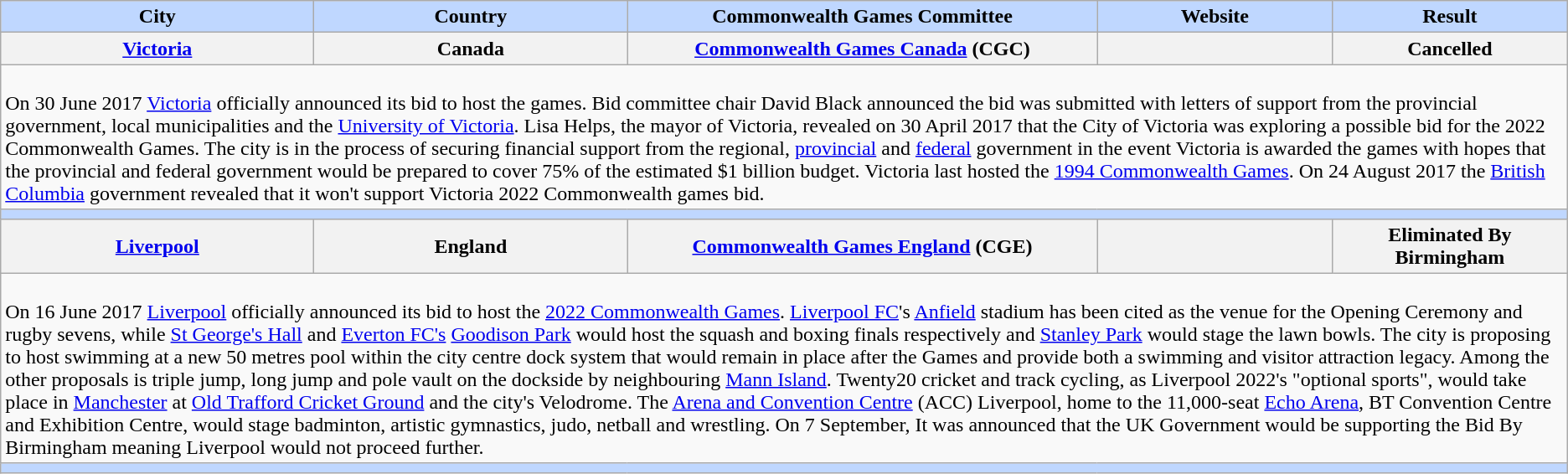<table class="wikitable plainrowheaders">
<tr>
<th style="background-color: #BFD7FF" width="20%">City</th>
<th style="background-color: #BFD7FF" width="20%">Country</th>
<th style="background-color: #BFD7FF" width="30%">Commonwealth Games Committee</th>
<th style="background-color: #BFD7FF" width="15%">Website</th>
<th style="background-color: #BFD7FF" width="15%">Result</th>
</tr>
<tr>
<th style="text-align:center" scope="row"><a href='#'>Victoria</a></th>
<th style="text-align:center" scope="row"> Canada</th>
<th style="text-align:center" scope="row"><a href='#'>Commonwealth Games Canada</a> (CGC)</th>
<th style="text-align:center" scope="row"></th>
<th style="text-align:center" scope="row">Cancelled</th>
</tr>
<tr>
<td colspan="5" style="text-align: left"><br>On 30 June 2017 <a href='#'>Victoria</a> officially announced its bid to host the games. Bid committee chair David Black announced the bid was submitted with letters of support from the provincial government, local municipalities and the <a href='#'>University of Victoria</a>. Lisa Helps, the mayor of Victoria, revealed on 30 April 2017 that the City of Victoria was exploring a possible bid for the 2022 Commonwealth Games. The city is in the process of securing financial support from the regional, <a href='#'>provincial</a> and <a href='#'>federal</a> government in the event Victoria is awarded the games with hopes that the provincial and federal government would be prepared to cover 75% of the estimated $1 billion budget. Victoria last hosted the <a href='#'>1994 Commonwealth Games</a>.
On 24 August 2017 the <a href='#'>British Columbia</a> government revealed that it won't support Victoria 2022 Commonwealth games bid.</td>
</tr>
<tr>
<th colspan="7" style="background-color: #BFD7FF"></th>
</tr>
<tr>
<th style="text-align:center" scope="row"><a href='#'>Liverpool</a></th>
<th style="text-align:center" scope="row"> England</th>
<th style="text-align:center" scope="row"><a href='#'>Commonwealth Games England</a> (CGE)</th>
<th style="text-align:center" scope="row"></th>
<th style="text-align:center" scope="row">Eliminated By Birmingham</th>
</tr>
<tr>
<td colspan="5" style="text-align: left"><br>On 16 June 2017 <a href='#'>Liverpool</a> officially announced its bid to host the <a href='#'>2022 Commonwealth Games</a>. <a href='#'>Liverpool FC</a>'s <a href='#'>Anfield</a> stadium has been cited as the venue for the Opening Ceremony and rugby sevens, while <a href='#'>St George's Hall</a> and <a href='#'>Everton FC's</a> <a href='#'>Goodison Park</a> would host the squash and boxing finals respectively and <a href='#'>Stanley Park</a> would stage the lawn bowls. The city is proposing to host swimming at a new 50 metres pool within the city centre dock system that would remain in place after the Games and provide both a swimming and visitor attraction legacy. Among the other proposals is triple jump, long jump and pole vault on the dockside by neighbouring <a href='#'>Mann Island</a>. Twenty20 cricket and track cycling, as Liverpool 2022's "optional sports", would take place in <a href='#'>Manchester</a> at <a href='#'>Old Trafford Cricket Ground</a> and the city's Velodrome. The <a href='#'>Arena and Convention Centre</a> (ACC) Liverpool, home to the 11,000-seat <a href='#'>Echo Arena</a>, BT Convention Centre and Exhibition Centre, would stage badminton, artistic gymnastics, judo, netball and wrestling. On 7 September, It was announced that the UK Government would be supporting the Bid By Birmingham meaning Liverpool would not proceed further.</td>
</tr>
<tr>
<th colspan="7" style="background-color: #BFD7FF"></th>
</tr>
</table>
